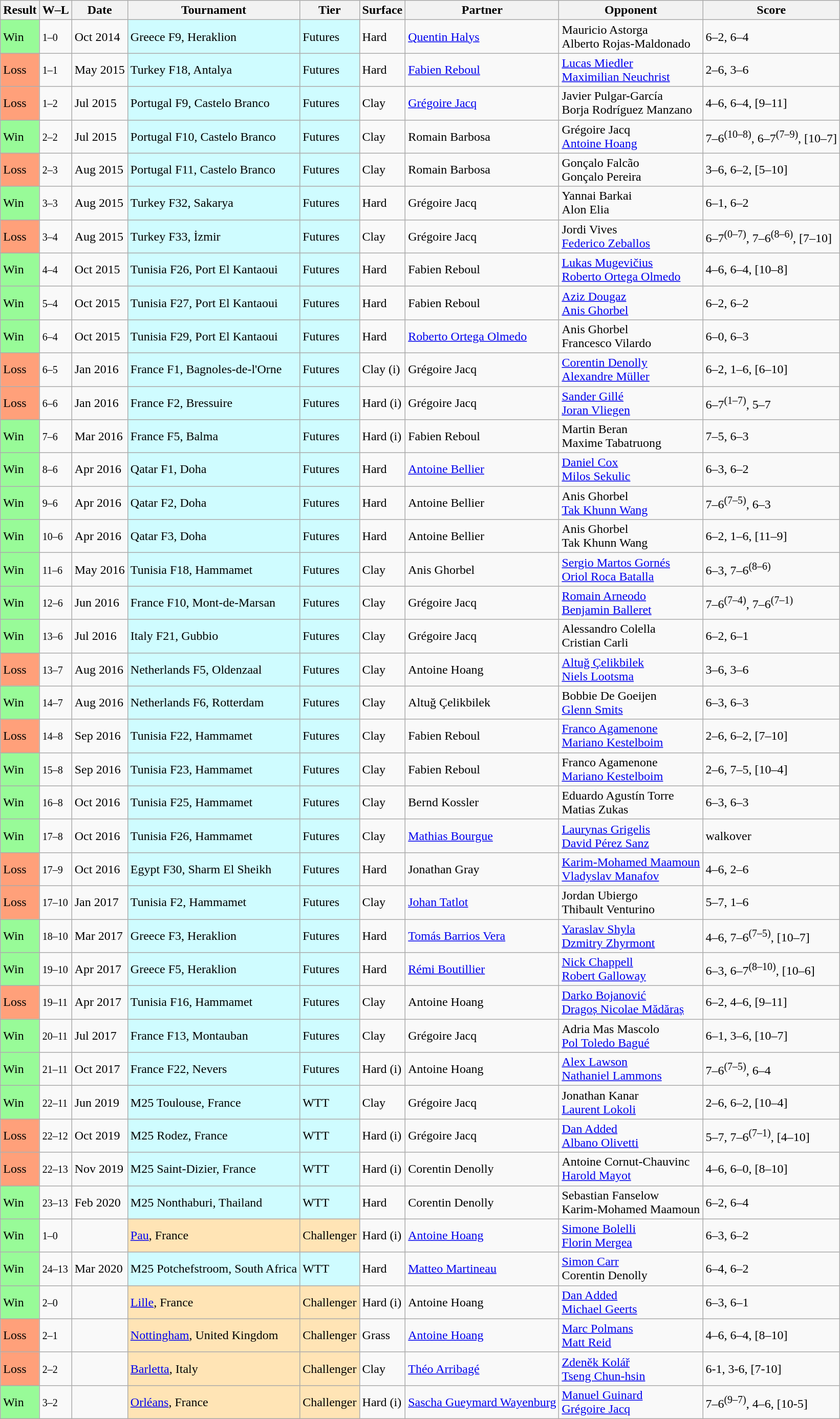<table class="wikitable sortable nowrap">
<tr>
<th>Result</th>
<th class=unsortable>W–L</th>
<th>Date</th>
<th>Tournament</th>
<th>Tier</th>
<th>Surface</th>
<th>Partner</th>
<th>Opponent</th>
<th class=unsortable>Score</th>
</tr>
<tr>
<td style="background:#98FB98">Win</td>
<td><small>1–0</small></td>
<td>Oct 2014</td>
<td bgcolor="CFFCFF">Greece F9, Heraklion</td>
<td bgcolor="CFFCFF">Futures</td>
<td>Hard</td>
<td> <a href='#'>Quentin Halys</a></td>
<td> Mauricio Astorga<br> Alberto Rojas-Maldonado</td>
<td>6–2, 6–4</td>
</tr>
<tr>
<td style="background:#ffa07a;">Loss</td>
<td><small>1–1</small></td>
<td>May 2015</td>
<td bgcolor="CFFCFF">Turkey F18, Antalya</td>
<td bgcolor="CFFCFF">Futures</td>
<td>Hard</td>
<td> <a href='#'>Fabien Reboul</a></td>
<td> <a href='#'>Lucas Miedler</a><br> <a href='#'>Maximilian Neuchrist</a></td>
<td>2–6, 3–6</td>
</tr>
<tr>
<td style="background:#ffa07a;">Loss</td>
<td><small>1–2</small></td>
<td>Jul 2015</td>
<td bgcolor="CFFCFF">Portugal F9, Castelo Branco</td>
<td bgcolor="CFFCFF">Futures</td>
<td>Clay</td>
<td> <a href='#'>Grégoire Jacq</a></td>
<td> Javier Pulgar-García<br> Borja Rodríguez Manzano</td>
<td>4–6, 6–4, [9–11]</td>
</tr>
<tr>
<td style="background:#98FB98">Win</td>
<td><small>2–2</small></td>
<td>Jul 2015</td>
<td bgcolor="CFFCFF">Portugal F10, Castelo Branco</td>
<td bgcolor="CFFCFF">Futures</td>
<td>Clay</td>
<td> Romain Barbosa</td>
<td> Grégoire Jacq <br> <a href='#'>Antoine Hoang</a></td>
<td>7–6<sup>(10–8)</sup>, 6–7<sup>(7–9)</sup>, [10–7]</td>
</tr>
<tr>
<td style="background:#ffa07a;">Loss</td>
<td><small>2–3</small></td>
<td>Aug 2015</td>
<td bgcolor="CFFCFF">Portugal F11, Castelo Branco</td>
<td bgcolor="CFFCFF">Futures</td>
<td>Clay</td>
<td> Romain Barbosa</td>
<td> Gonçalo Falcão<br> Gonçalo Pereira</td>
<td>3–6, 6–2, [5–10]</td>
</tr>
<tr>
<td style="background:#98FB98">Win</td>
<td><small>3–3</small></td>
<td>Aug 2015</td>
<td bgcolor="CFFCFF">Turkey F32, Sakarya</td>
<td bgcolor="CFFCFF">Futures</td>
<td>Hard</td>
<td> Grégoire Jacq</td>
<td> Yannai Barkai<br> Alon Elia</td>
<td>6–1, 6–2</td>
</tr>
<tr>
<td style="background:#ffa07a;">Loss</td>
<td><small>3–4</small></td>
<td>Aug 2015</td>
<td bgcolor="CFFCFF">Turkey F33, İzmir</td>
<td bgcolor="CFFCFF">Futures</td>
<td>Clay</td>
<td> Grégoire Jacq</td>
<td> Jordi Vives<br> <a href='#'>Federico Zeballos</a></td>
<td>6–7<sup>(0–7)</sup>, 7–6<sup>(8–6)</sup>, [7–10]</td>
</tr>
<tr>
<td style="background:#98FB98">Win</td>
<td><small>4–4</small></td>
<td>Oct 2015</td>
<td bgcolor="CFFCFF">Tunisia F26, Port El Kantaoui</td>
<td bgcolor="CFFCFF">Futures</td>
<td>Hard</td>
<td> Fabien Reboul</td>
<td> <a href='#'>Lukas Mugevičius</a><br> <a href='#'>Roberto Ortega Olmedo</a></td>
<td>4–6, 6–4, [10–8]</td>
</tr>
<tr>
<td style="background:#98FB98">Win</td>
<td><small>5–4</small></td>
<td>Oct 2015</td>
<td bgcolor="CFFCFF">Tunisia F27, Port El Kantaoui</td>
<td bgcolor="CFFCFF">Futures</td>
<td>Hard</td>
<td> Fabien Reboul</td>
<td> <a href='#'>Aziz Dougaz</a><br> <a href='#'>Anis Ghorbel</a></td>
<td>6–2, 6–2</td>
</tr>
<tr>
<td style="background:#98FB98">Win</td>
<td><small>6–4</small></td>
<td>Oct 2015</td>
<td bgcolor="CFFCFF">Tunisia F29, Port El Kantaoui</td>
<td bgcolor="CFFCFF">Futures</td>
<td>Hard</td>
<td> <a href='#'>Roberto Ortega Olmedo</a></td>
<td> Anis Ghorbel<br> Francesco Vilardo</td>
<td>6–0, 6–3</td>
</tr>
<tr>
<td style="background:#ffa07a;">Loss</td>
<td><small>6–5</small></td>
<td>Jan 2016</td>
<td bgcolor="CFFCFF">France F1, Bagnoles-de-l'Orne</td>
<td bgcolor="CFFCFF">Futures</td>
<td>Clay (i)</td>
<td> Grégoire Jacq</td>
<td> <a href='#'>Corentin Denolly</a><br> <a href='#'>Alexandre Müller</a></td>
<td>6–2, 1–6, [6–10]</td>
</tr>
<tr>
<td style="background:#ffa07a;">Loss</td>
<td><small>6–6</small></td>
<td>Jan 2016</td>
<td bgcolor="CFFCFF">France F2, Bressuire</td>
<td bgcolor="CFFCFF">Futures</td>
<td>Hard (i)</td>
<td> Grégoire Jacq</td>
<td> <a href='#'>Sander Gillé</a><br> <a href='#'>Joran Vliegen</a></td>
<td>6–7<sup>(1–7)</sup>, 5–7</td>
</tr>
<tr>
<td style="background:#98FB98">Win</td>
<td><small>7–6</small></td>
<td>Mar 2016</td>
<td bgcolor="CFFCFF">France F5, Balma</td>
<td bgcolor="CFFCFF">Futures</td>
<td>Hard (i)</td>
<td> Fabien Reboul</td>
<td> Martin Beran<br> Maxime Tabatruong</td>
<td>7–5, 6–3</td>
</tr>
<tr>
<td style="background:#98FB98">Win</td>
<td><small>8–6</small></td>
<td>Apr 2016</td>
<td bgcolor="CFFCFF">Qatar F1, Doha</td>
<td bgcolor="CFFCFF">Futures</td>
<td>Hard</td>
<td> <a href='#'>Antoine Bellier</a></td>
<td> <a href='#'>Daniel Cox</a><br> <a href='#'>Milos Sekulic</a></td>
<td>6–3, 6–2</td>
</tr>
<tr>
<td style="background:#98FB98">Win</td>
<td><small>9–6</small></td>
<td>Apr 2016</td>
<td bgcolor="CFFCFF">Qatar F2, Doha</td>
<td bgcolor="CFFCFF">Futures</td>
<td>Hard</td>
<td> Antoine Bellier</td>
<td> Anis Ghorbel<br> <a href='#'>Tak Khunn Wang</a></td>
<td>7–6<sup>(7–5)</sup>, 6–3</td>
</tr>
<tr>
<td style="background:#98FB98">Win</td>
<td><small>10–6</small></td>
<td>Apr 2016</td>
<td bgcolor="CFFCFF">Qatar F3, Doha</td>
<td bgcolor="CFFCFF">Futures</td>
<td>Hard</td>
<td> Antoine Bellier</td>
<td> Anis Ghorbel<br> Tak Khunn Wang</td>
<td>6–2, 1–6, [11–9]</td>
</tr>
<tr>
<td style="background:#98FB98">Win</td>
<td><small>11–6</small></td>
<td>May 2016</td>
<td bgcolor="CFFCFF">Tunisia F18, Hammamet</td>
<td bgcolor="CFFCFF">Futures</td>
<td>Clay</td>
<td> Anis Ghorbel</td>
<td> <a href='#'>Sergio Martos Gornés</a><br> <a href='#'>Oriol Roca Batalla</a></td>
<td>6–3, 7–6<sup>(8–6)</sup></td>
</tr>
<tr>
<td style="background:#98FB98">Win</td>
<td><small>12–6</small></td>
<td>Jun 2016</td>
<td bgcolor="CFFCFF">France F10, Mont-de-Marsan</td>
<td bgcolor="CFFCFF">Futures</td>
<td>Clay</td>
<td> Grégoire Jacq</td>
<td> <a href='#'>Romain Arneodo</a><br> <a href='#'>Benjamin Balleret</a></td>
<td>7–6<sup>(7–4)</sup>, 7–6<sup>(7–1)</sup></td>
</tr>
<tr>
<td style="background:#98FB98">Win</td>
<td><small>13–6</small></td>
<td>Jul 2016</td>
<td bgcolor="CFFCFF">Italy F21, Gubbio</td>
<td bgcolor="CFFCFF">Futures</td>
<td>Clay</td>
<td> Grégoire Jacq</td>
<td> Alessandro Colella<br> Cristian Carli</td>
<td>6–2, 6–1</td>
</tr>
<tr>
<td style="background:#ffa07a;">Loss</td>
<td><small>13–7</small></td>
<td>Aug 2016</td>
<td bgcolor="CFFCFF">Netherlands F5, Oldenzaal</td>
<td bgcolor="CFFCFF">Futures</td>
<td>Clay</td>
<td> Antoine Hoang</td>
<td> <a href='#'>Altuğ Çelikbilek</a><br> <a href='#'>Niels Lootsma</a></td>
<td>3–6, 3–6</td>
</tr>
<tr>
<td style="background:#98FB98">Win</td>
<td><small>14–7</small></td>
<td>Aug 2016</td>
<td bgcolor="CFFCFF">Netherlands F6, Rotterdam</td>
<td bgcolor="CFFCFF">Futures</td>
<td>Clay</td>
<td> Altuğ Çelikbilek</td>
<td> Bobbie De Goeijen<br> <a href='#'>Glenn Smits</a></td>
<td>6–3, 6–3</td>
</tr>
<tr>
<td style="background:#ffa07a;">Loss</td>
<td><small>14–8</small></td>
<td>Sep 2016</td>
<td bgcolor="CFFCFF">Tunisia F22, Hammamet</td>
<td bgcolor="CFFCFF">Futures</td>
<td>Clay</td>
<td> Fabien Reboul</td>
<td> <a href='#'>Franco Agamenone</a><br> <a href='#'>Mariano Kestelboim</a></td>
<td>2–6, 6–2, [7–10]</td>
</tr>
<tr>
<td style="background:#98FB98">Win</td>
<td><small>15–8</small></td>
<td>Sep 2016</td>
<td bgcolor="CFFCFF">Tunisia F23, Hammamet</td>
<td bgcolor="CFFCFF">Futures</td>
<td>Clay</td>
<td> Fabien Reboul</td>
<td> Franco Agamenone<br> <a href='#'>Mariano Kestelboim</a></td>
<td>2–6, 7–5, [10–4]</td>
</tr>
<tr>
<td style="background:#98FB98">Win</td>
<td><small>16–8</small></td>
<td>Oct 2016</td>
<td bgcolor="CFFCFF">Tunisia F25, Hammamet</td>
<td bgcolor="CFFCFF">Futures</td>
<td>Clay</td>
<td> Bernd Kossler</td>
<td> Eduardo Agustín Torre<br> Matias Zukas</td>
<td>6–3, 6–3</td>
</tr>
<tr>
<td style="background:#98FB98">Win</td>
<td><small>17–8</small></td>
<td>Oct 2016</td>
<td bgcolor="CFFCFF">Tunisia F26, Hammamet</td>
<td bgcolor="CFFCFF">Futures</td>
<td>Clay</td>
<td> <a href='#'>Mathias Bourgue</a></td>
<td> <a href='#'>Laurynas Grigelis</a><br> <a href='#'>David Pérez Sanz</a></td>
<td>walkover</td>
</tr>
<tr>
<td style="background:#ffa07a;">Loss</td>
<td><small>17–9</small></td>
<td>Oct 2016</td>
<td bgcolor="CFFCFF">Egypt F30, Sharm El Sheikh</td>
<td bgcolor="CFFCFF">Futures</td>
<td>Hard</td>
<td> Jonathan Gray</td>
<td> <a href='#'>Karim-Mohamed Maamoun</a><br> <a href='#'>Vladyslav Manafov</a></td>
<td>4–6, 2–6</td>
</tr>
<tr>
<td style="background:#ffa07a;">Loss</td>
<td><small>17–10</small></td>
<td>Jan 2017</td>
<td bgcolor="CFFCFF">Tunisia F2, Hammamet</td>
<td bgcolor="CFFCFF">Futures</td>
<td>Clay</td>
<td> <a href='#'>Johan Tatlot</a></td>
<td> Jordan Ubiergo<br> Thibault Venturino</td>
<td>5–7, 1–6</td>
</tr>
<tr>
<td style="background:#98FB98">Win</td>
<td><small>18–10</small></td>
<td>Mar 2017</td>
<td bgcolor="CFFCFF">Greece F3, Heraklion</td>
<td bgcolor="CFFCFF">Futures</td>
<td>Hard</td>
<td> <a href='#'>Tomás Barrios Vera</a></td>
<td> <a href='#'>Yaraslav Shyla</a><br> <a href='#'>Dzmitry Zhyrmont</a></td>
<td>4–6, 7–6<sup>(7–5)</sup>, [10–7]</td>
</tr>
<tr>
<td style="background:#98FB98">Win</td>
<td><small>19–10</small></td>
<td>Apr 2017</td>
<td bgcolor="CFFCFF">Greece F5, Heraklion</td>
<td bgcolor="CFFCFF">Futures</td>
<td>Hard</td>
<td> <a href='#'>Rémi Boutillier</a></td>
<td> <a href='#'>Nick Chappell</a><br> <a href='#'>Robert Galloway</a></td>
<td>6–3, 6–7<sup>(8–10)</sup>, [10–6]</td>
</tr>
<tr>
<td style="background:#ffa07a;">Loss</td>
<td><small>19–11</small></td>
<td>Apr 2017</td>
<td bgcolor="CFFCFF">Tunisia F16, Hammamet</td>
<td bgcolor="CFFCFF">Futures</td>
<td>Clay</td>
<td> Antoine Hoang</td>
<td> <a href='#'>Darko Bojanović</a><br> <a href='#'>Dragoș Nicolae Mădăraș</a></td>
<td>6–2, 4–6, [9–11]</td>
</tr>
<tr>
<td style="background:#98FB98">Win</td>
<td><small>20–11</small></td>
<td>Jul 2017</td>
<td bgcolor="CFFCFF">France F13, Montauban</td>
<td bgcolor="CFFCFF">Futures</td>
<td>Clay</td>
<td> Grégoire Jacq</td>
<td> Adria Mas Mascolo<br> <a href='#'>Pol Toledo Bagué</a></td>
<td>6–1, 3–6, [10–7]</td>
</tr>
<tr>
<td style="background:#98FB98">Win</td>
<td><small>21–11</small></td>
<td>Oct 2017</td>
<td bgcolor="CFFCFF">France F22, Nevers</td>
<td bgcolor="CFFCFF">Futures</td>
<td>Hard (i)</td>
<td> Antoine Hoang</td>
<td> <a href='#'>Alex Lawson</a><br> <a href='#'>Nathaniel Lammons</a></td>
<td>7–6<sup>(7–5)</sup>, 6–4</td>
</tr>
<tr>
<td style="background:#98FB98">Win</td>
<td><small>22–11</small></td>
<td>Jun 2019</td>
<td bgcolor="CFFCFF">M25 Toulouse, France</td>
<td bgcolor="CFFCFF">WTT</td>
<td>Clay</td>
<td> Grégoire Jacq</td>
<td> Jonathan Kanar<br> <a href='#'>Laurent Lokoli</a></td>
<td>2–6, 6–2, [10–4]</td>
</tr>
<tr>
<td style="background:#ffa07a;">Loss</td>
<td><small>22–12</small></td>
<td>Oct 2019</td>
<td bgcolor="CFFCFF">M25 Rodez, France</td>
<td bgcolor="CFFCFF">WTT</td>
<td>Hard (i)</td>
<td> Grégoire Jacq</td>
<td> <a href='#'>Dan Added</a><br> <a href='#'>Albano Olivetti</a></td>
<td>5–7, 7–6<sup>(7–1)</sup>, [4–10]</td>
</tr>
<tr>
<td style="background:#ffa07a;">Loss</td>
<td><small>22–13</small></td>
<td>Nov 2019</td>
<td bgcolor="CFFCFF">M25 Saint-Dizier, France</td>
<td bgcolor="CFFCFF">WTT</td>
<td>Hard (i)</td>
<td> Corentin Denolly</td>
<td> Antoine Cornut-Chauvinc<br> <a href='#'>Harold Mayot</a></td>
<td>4–6, 6–0, [8–10]</td>
</tr>
<tr>
<td style="background:#98FB98">Win</td>
<td><small>23–13</small></td>
<td>Feb 2020</td>
<td bgcolor="CFFCFF">M25 Nonthaburi, Thailand</td>
<td bgcolor="CFFCFF">WTT</td>
<td>Hard</td>
<td> Corentin Denolly</td>
<td> Sebastian Fanselow<br> Karim-Mohamed Maamoun</td>
<td>6–2, 6–4</td>
</tr>
<tr>
<td style="background:#98FB98">Win</td>
<td><small>1–0</small></td>
<td><a href='#'></a></td>
<td bgcolor="moccasin"><a href='#'>Pau</a>, France</td>
<td bgcolor="moccasin">Challenger</td>
<td>Hard (i)</td>
<td> <a href='#'>Antoine Hoang</a></td>
<td> <a href='#'>Simone Bolelli</a><br> <a href='#'>Florin Mergea</a></td>
<td>6–3, 6–2</td>
</tr>
<tr>
<td style="background:#98FB98">Win</td>
<td><small>24–13</small></td>
<td>Mar 2020</td>
<td bgcolor="CFFCFF">M25 Potchefstroom, South Africa</td>
<td bgcolor="CFFCFF">WTT</td>
<td>Hard</td>
<td> <a href='#'>Matteo Martineau</a></td>
<td> <a href='#'>Simon Carr</a><br> Corentin Denolly</td>
<td>6–4, 6–2</td>
</tr>
<tr>
<td style="background:#98FB98">Win</td>
<td><small>2–0</small></td>
<td><a href='#'></a></td>
<td bgcolor="moccasin"><a href='#'>Lille</a>, France</td>
<td bgcolor="moccasin">Challenger</td>
<td>Hard (i)</td>
<td> Antoine Hoang</td>
<td> <a href='#'>Dan Added</a><br> <a href='#'>Michael Geerts</a></td>
<td>6–3, 6–1</td>
</tr>
<tr>
<td style="background:#ffa07a;">Loss</td>
<td><small>2–1</small></td>
<td><a href='#'></a></td>
<td bgcolor="moccasin"><a href='#'>Nottingham</a>, United Kingdom</td>
<td bgcolor="moccasin">Challenger</td>
<td>Grass</td>
<td> <a href='#'>Antoine Hoang</a></td>
<td> <a href='#'>Marc Polmans</a><br> <a href='#'>Matt Reid</a></td>
<td>4–6, 6–4, [8–10]</td>
</tr>
<tr>
<td style="background:#ffa07a;">Loss</td>
<td><small>2–2</small></td>
<td><a href='#'></a></td>
<td style="background:moccasin;"><a href='#'>Barletta</a>, Italy</td>
<td style="background:moccasin;">Challenger</td>
<td>Clay</td>
<td> <a href='#'>Théo Arribagé</a></td>
<td> <a href='#'>Zdeněk Kolář</a><br> <a href='#'>Tseng Chun-hsin</a></td>
<td>6-1, 3-6, [7-10]</td>
</tr>
<tr>
<td style="background:#98FB98">Win</td>
<td><small>3–2</small></td>
<td><a href='#'></a></td>
<td bgcolor="moccasin"><a href='#'>Orléans</a>, France</td>
<td bgcolor="moccasin">Challenger</td>
<td>Hard (i)</td>
<td> <a href='#'>Sascha Gueymard Wayenburg</a></td>
<td> <a href='#'>Manuel Guinard</a><br> <a href='#'>Grégoire Jacq</a></td>
<td>7–6<sup>(9–7)</sup>, 4–6, [10-5]</td>
</tr>
</table>
